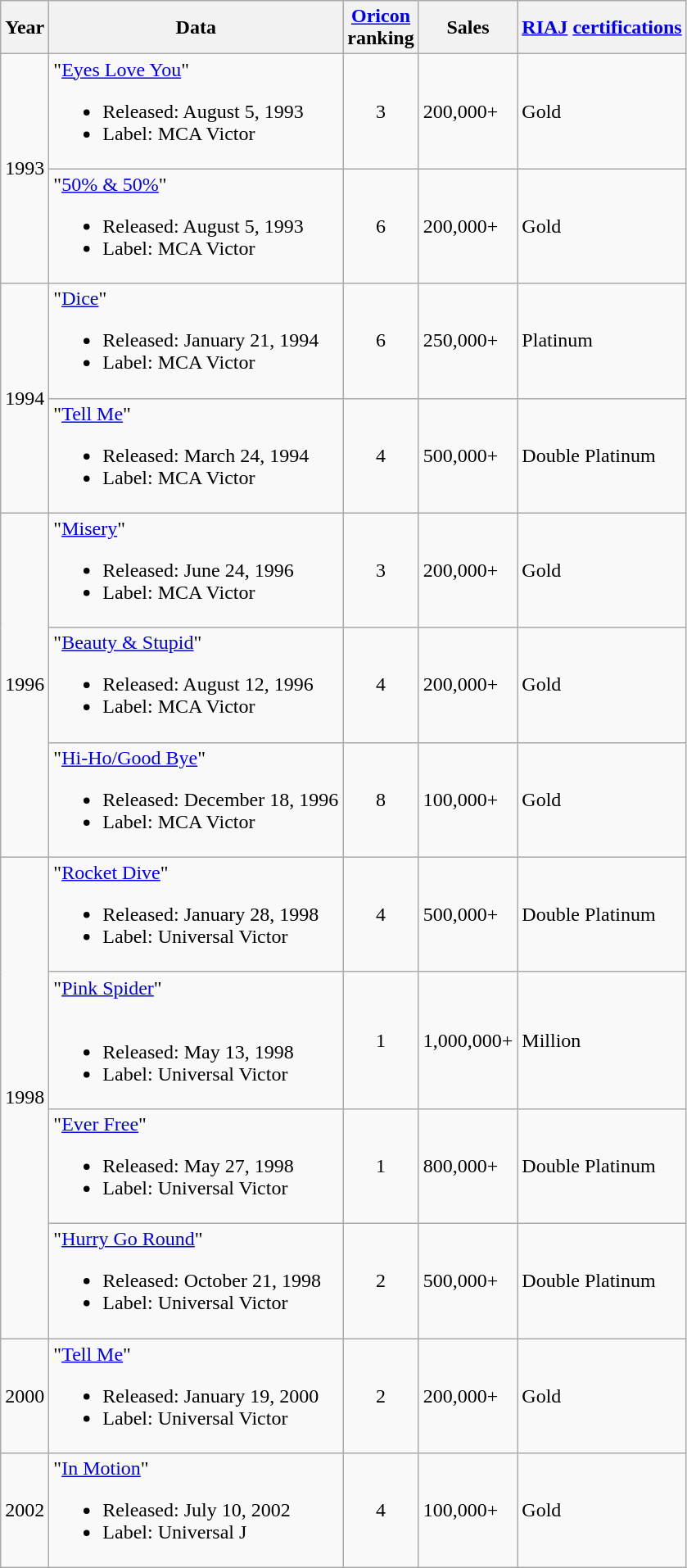<table class="wikitable">
<tr>
<th>Year</th>
<th>Data</th>
<th><a href='#'>Oricon</a><br>ranking</th>
<th>Sales</th>
<th><a href='#'>RIAJ</a> <a href='#'>certifications</a></th>
</tr>
<tr>
<td rowspan="2">1993</td>
<td>"<a href='#'>Eyes Love You</a>"<br><ul><li>Released: August 5, 1993</li><li>Label: MCA Victor</li></ul></td>
<td style="text-align:center;">3</td>
<td>200,000+</td>
<td>Gold</td>
</tr>
<tr>
<td>"<a href='#'>50% & 50%</a>"<br><ul><li>Released: August 5, 1993</li><li>Label: MCA Victor</li></ul></td>
<td style="text-align:center;">6</td>
<td>200,000+</td>
<td>Gold</td>
</tr>
<tr>
<td rowspan="2">1994</td>
<td>"<a href='#'>Dice</a>"<br><ul><li>Released: January 21, 1994</li><li>Label: MCA Victor</li></ul></td>
<td style="text-align:center;">6</td>
<td>250,000+</td>
<td>Platinum</td>
</tr>
<tr>
<td>"<a href='#'>Tell Me</a>"<br><ul><li>Released: March 24, 1994</li><li>Label: MCA Victor</li></ul></td>
<td style="text-align:center;">4</td>
<td>500,000+</td>
<td>Double Platinum</td>
</tr>
<tr>
<td rowspan="3">1996</td>
<td>"<a href='#'>Misery</a>"<br><ul><li>Released: June 24, 1996</li><li>Label: MCA Victor</li></ul></td>
<td style="text-align:center;">3</td>
<td>200,000+</td>
<td>Gold</td>
</tr>
<tr>
<td>"<a href='#'>Beauty & Stupid</a>"<br><ul><li>Released: August 12, 1996</li><li>Label: MCA Victor</li></ul></td>
<td style="text-align:center;">4</td>
<td>200,000+</td>
<td>Gold</td>
</tr>
<tr>
<td>"<a href='#'>Hi-Ho/Good Bye</a>"<br><ul><li>Released: December 18, 1996</li><li>Label: MCA Victor</li></ul></td>
<td style="text-align:center;">8</td>
<td>100,000+</td>
<td>Gold</td>
</tr>
<tr>
<td rowspan="4">1998</td>
<td>"<a href='#'>Rocket Dive</a>"<br><ul><li>Released: January 28, 1998</li><li>Label: Universal Victor</li></ul></td>
<td style="text-align:center;">4</td>
<td>500,000+</td>
<td>Double Platinum</td>
</tr>
<tr>
<td>"<a href='#'>Pink Spider</a>"<br><br><ul><li>Released: May 13, 1998</li><li>Label: Universal Victor</li></ul></td>
<td style="text-align:center;">1</td>
<td>1,000,000+</td>
<td>Million</td>
</tr>
<tr>
<td>"<a href='#'>Ever Free</a>"<br><ul><li>Released: May 27, 1998</li><li>Label: Universal Victor</li></ul></td>
<td style="text-align:center;">1</td>
<td>800,000+</td>
<td>Double Platinum</td>
</tr>
<tr>
<td>"<a href='#'>Hurry Go Round</a>"<br><ul><li>Released: October 21, 1998</li><li>Label: Universal Victor</li></ul></td>
<td style="text-align:center;">2</td>
<td>500,000+</td>
<td>Double Platinum</td>
</tr>
<tr>
<td>2000</td>
<td>"<a href='#'>Tell Me</a>"<br><ul><li>Released: January 19, 2000</li><li>Label: Universal Victor</li></ul></td>
<td style="text-align:center;">2</td>
<td>200,000+</td>
<td>Gold</td>
</tr>
<tr>
<td>2002</td>
<td>"<a href='#'>In Motion</a>"<br><ul><li>Released: July 10, 2002</li><li>Label: Universal J</li></ul></td>
<td style="text-align:center;">4</td>
<td>100,000+</td>
<td>Gold</td>
</tr>
</table>
